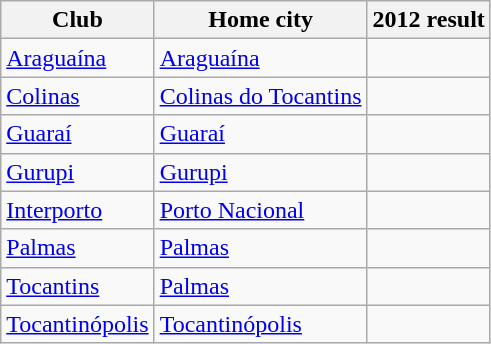<table class="wikitable sortable">
<tr>
<th>Club</th>
<th>Home city</th>
<th>2012 result</th>
</tr>
<tr>
<td><a href='#'>Araguaína</a></td>
<td><a href='#'>Araguaína</a></td>
<td></td>
</tr>
<tr>
<td><a href='#'>Colinas</a></td>
<td><a href='#'>Colinas do Tocantins</a></td>
<td></td>
</tr>
<tr>
<td><a href='#'>Guaraí</a></td>
<td><a href='#'>Guaraí</a></td>
<td></td>
</tr>
<tr>
<td><a href='#'>Gurupi</a></td>
<td><a href='#'>Gurupi</a></td>
<td></td>
</tr>
<tr>
<td><a href='#'>Interporto</a></td>
<td><a href='#'>Porto Nacional</a></td>
<td></td>
</tr>
<tr>
<td><a href='#'>Palmas</a></td>
<td><a href='#'>Palmas</a></td>
<td></td>
</tr>
<tr>
<td><a href='#'>Tocantins</a></td>
<td><a href='#'>Palmas</a></td>
<td></td>
</tr>
<tr>
<td><a href='#'>Tocantinópolis</a></td>
<td><a href='#'>Tocantinópolis</a></td>
<td></td>
</tr>
</table>
